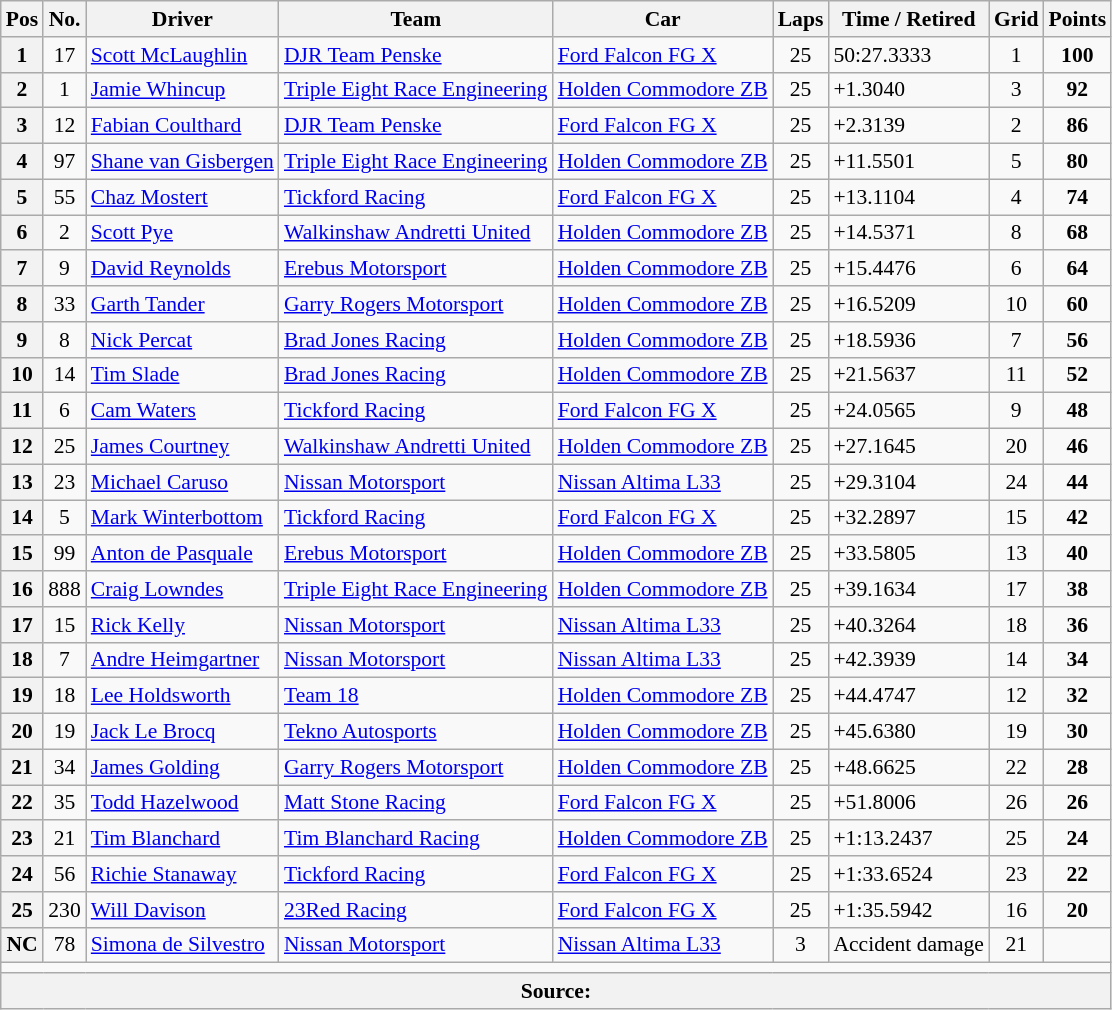<table class="wikitable" style="font-size:90%;">
<tr>
<th>Pos</th>
<th>No.</th>
<th>Driver</th>
<th>Team</th>
<th>Car</th>
<th>Laps</th>
<th>Time / Retired</th>
<th>Grid</th>
<th>Points</th>
</tr>
<tr>
<th>1</th>
<td align="center">17</td>
<td> <a href='#'>Scott McLaughlin</a></td>
<td><a href='#'>DJR Team Penske</a></td>
<td><a href='#'>Ford Falcon FG X</a></td>
<td align="center">25</td>
<td>50:27.3333</td>
<td align="center">1</td>
<td align="center"><strong>100</strong></td>
</tr>
<tr>
<th>2</th>
<td align="center">1</td>
<td> <a href='#'>Jamie Whincup</a></td>
<td><a href='#'>Triple Eight Race Engineering</a></td>
<td><a href='#'>Holden Commodore ZB</a></td>
<td align="center">25</td>
<td>+1.3040</td>
<td align="center">3</td>
<td align="center"><strong>92</strong></td>
</tr>
<tr>
<th>3</th>
<td align="center">12</td>
<td> <a href='#'>Fabian Coulthard</a></td>
<td><a href='#'>DJR Team Penske</a></td>
<td><a href='#'>Ford Falcon FG X</a></td>
<td align="center">25</td>
<td>+2.3139</td>
<td align="center">2</td>
<td align="center"><strong>86</strong></td>
</tr>
<tr>
<th>4</th>
<td align="center">97</td>
<td> <a href='#'>Shane van Gisbergen</a></td>
<td><a href='#'>Triple Eight Race Engineering</a></td>
<td><a href='#'>Holden Commodore ZB</a></td>
<td align="center">25</td>
<td>+11.5501</td>
<td align="center">5</td>
<td align="center"><strong>80</strong></td>
</tr>
<tr>
<th>5</th>
<td align="center">55</td>
<td> <a href='#'>Chaz Mostert</a></td>
<td><a href='#'>Tickford Racing</a></td>
<td><a href='#'>Ford Falcon FG X</a></td>
<td align="center">25</td>
<td>+13.1104</td>
<td align="center">4</td>
<td align="center"><strong>74</strong></td>
</tr>
<tr>
<th>6</th>
<td align="center">2</td>
<td> <a href='#'>Scott Pye</a></td>
<td><a href='#'>Walkinshaw Andretti United</a></td>
<td><a href='#'>Holden Commodore ZB</a></td>
<td align="center">25</td>
<td>+14.5371</td>
<td align="center">8</td>
<td align="center"><strong>68</strong></td>
</tr>
<tr>
<th>7</th>
<td align="center">9</td>
<td> <a href='#'>David Reynolds</a></td>
<td><a href='#'>Erebus Motorsport</a></td>
<td><a href='#'>Holden Commodore ZB</a></td>
<td align="center">25</td>
<td>+15.4476</td>
<td align="center">6</td>
<td align="center"><strong>64</strong></td>
</tr>
<tr>
<th>8</th>
<td align="center">33</td>
<td> <a href='#'>Garth Tander</a></td>
<td><a href='#'>Garry Rogers Motorsport</a></td>
<td><a href='#'>Holden Commodore ZB</a></td>
<td align="center">25</td>
<td>+16.5209</td>
<td align="center">10</td>
<td align="center"><strong>60</strong></td>
</tr>
<tr>
<th>9</th>
<td align="center">8</td>
<td> <a href='#'>Nick Percat</a></td>
<td><a href='#'>Brad Jones Racing</a></td>
<td><a href='#'>Holden Commodore ZB</a></td>
<td align="center">25</td>
<td>+18.5936</td>
<td align="center">7</td>
<td align="center"><strong>56</strong></td>
</tr>
<tr>
<th>10</th>
<td align="center">14</td>
<td> <a href='#'>Tim Slade</a></td>
<td><a href='#'>Brad Jones Racing</a></td>
<td><a href='#'>Holden Commodore ZB</a></td>
<td align="center">25</td>
<td>+21.5637</td>
<td align="center">11</td>
<td align="center"><strong>52</strong></td>
</tr>
<tr>
<th>11</th>
<td align="center">6</td>
<td> <a href='#'>Cam Waters</a></td>
<td><a href='#'>Tickford Racing</a></td>
<td><a href='#'>Ford Falcon FG X</a></td>
<td align="center">25</td>
<td>+24.0565</td>
<td align="center">9</td>
<td align="center"><strong>48</strong></td>
</tr>
<tr>
<th>12</th>
<td align="center">25</td>
<td> <a href='#'>James Courtney</a></td>
<td><a href='#'>Walkinshaw Andretti United</a></td>
<td><a href='#'>Holden Commodore ZB</a></td>
<td align="center">25</td>
<td>+27.1645</td>
<td align="center">20</td>
<td align="center"><strong>46</strong></td>
</tr>
<tr>
<th>13</th>
<td align="center">23</td>
<td> <a href='#'>Michael Caruso</a></td>
<td><a href='#'>Nissan Motorsport</a></td>
<td><a href='#'>Nissan Altima L33</a></td>
<td align="center">25</td>
<td>+29.3104</td>
<td align="center">24</td>
<td align="center"><strong>44</strong></td>
</tr>
<tr>
<th>14</th>
<td align="center">5</td>
<td> <a href='#'>Mark Winterbottom</a></td>
<td><a href='#'>Tickford Racing</a></td>
<td><a href='#'>Ford Falcon FG X</a></td>
<td align="center">25</td>
<td>+32.2897</td>
<td align="center">15</td>
<td align="center"><strong>42</strong></td>
</tr>
<tr>
<th>15</th>
<td align="center">99</td>
<td> <a href='#'>Anton de Pasquale</a></td>
<td><a href='#'>Erebus Motorsport</a></td>
<td><a href='#'>Holden Commodore ZB</a></td>
<td align="center">25</td>
<td>+33.5805</td>
<td align="center">13</td>
<td align="center"><strong>40</strong></td>
</tr>
<tr>
<th>16</th>
<td align="center">888</td>
<td> <a href='#'>Craig Lowndes</a></td>
<td><a href='#'>Triple Eight Race Engineering</a></td>
<td><a href='#'>Holden Commodore ZB</a></td>
<td align="center">25</td>
<td>+39.1634</td>
<td align="center">17</td>
<td align="center"><strong>38</strong></td>
</tr>
<tr>
<th>17</th>
<td align="center">15</td>
<td> <a href='#'>Rick Kelly</a></td>
<td><a href='#'>Nissan Motorsport</a></td>
<td><a href='#'>Nissan Altima L33</a></td>
<td align="center">25</td>
<td>+40.3264</td>
<td align="center">18</td>
<td align="center"><strong>36</strong></td>
</tr>
<tr>
<th>18</th>
<td align="center">7</td>
<td> <a href='#'>Andre Heimgartner</a></td>
<td><a href='#'>Nissan Motorsport</a></td>
<td><a href='#'>Nissan Altima L33</a></td>
<td align="center">25</td>
<td>+42.3939</td>
<td align="center">14</td>
<td align="center"><strong>34</strong></td>
</tr>
<tr>
<th>19</th>
<td align="center">18</td>
<td> <a href='#'>Lee Holdsworth</a></td>
<td><a href='#'>Team 18</a></td>
<td><a href='#'>Holden Commodore ZB</a></td>
<td align="center">25</td>
<td>+44.4747</td>
<td align="center">12</td>
<td align="center"><strong>32</strong></td>
</tr>
<tr>
<th>20</th>
<td align="center">19</td>
<td> <a href='#'>Jack Le Brocq</a></td>
<td><a href='#'>Tekno Autosports</a></td>
<td><a href='#'>Holden Commodore ZB</a></td>
<td align="center">25</td>
<td>+45.6380</td>
<td align="center">19</td>
<td align="center"><strong>30</strong></td>
</tr>
<tr>
<th>21</th>
<td align="center">34</td>
<td> <a href='#'>James Golding</a></td>
<td><a href='#'>Garry Rogers Motorsport</a></td>
<td><a href='#'>Holden Commodore ZB</a></td>
<td align="center">25</td>
<td>+48.6625</td>
<td align="center">22</td>
<td align="center"><strong>28</strong></td>
</tr>
<tr>
<th>22</th>
<td align="center">35</td>
<td> <a href='#'>Todd Hazelwood</a></td>
<td><a href='#'>Matt Stone Racing</a></td>
<td><a href='#'>Ford Falcon FG X</a></td>
<td align="center">25</td>
<td>+51.8006</td>
<td align="center">26</td>
<td align="center"><strong>26</strong></td>
</tr>
<tr>
<th>23</th>
<td align="center">21</td>
<td> <a href='#'>Tim Blanchard</a></td>
<td><a href='#'>Tim Blanchard Racing</a></td>
<td><a href='#'>Holden Commodore ZB</a></td>
<td align="center">25</td>
<td>+1:13.2437</td>
<td align="center">25</td>
<td align="center"><strong>24</strong></td>
</tr>
<tr>
<th>24</th>
<td align="center">56</td>
<td> <a href='#'>Richie Stanaway</a></td>
<td><a href='#'>Tickford Racing</a></td>
<td><a href='#'>Ford Falcon FG X</a></td>
<td align="center">25</td>
<td>+1:33.6524</td>
<td align="center">23</td>
<td align="center"><strong>22</strong></td>
</tr>
<tr>
<th>25</th>
<td align="center">230</td>
<td> <a href='#'>Will Davison</a></td>
<td><a href='#'>23Red Racing</a></td>
<td><a href='#'>Ford Falcon FG X</a></td>
<td align="center">25</td>
<td>+1:35.5942</td>
<td align="center">16</td>
<td align="center"><strong>20</strong></td>
</tr>
<tr>
<th>NC</th>
<td align="center">78</td>
<td> <a href='#'>Simona de Silvestro</a></td>
<td><a href='#'>Nissan Motorsport</a></td>
<td><a href='#'>Nissan Altima L33</a></td>
<td align="center">3</td>
<td>Accident damage</td>
<td align="center">21</td>
<td align="center"></td>
</tr>
<tr>
<td colspan="9" align="center"></td>
</tr>
<tr>
<th colspan="9">Source:</th>
</tr>
</table>
